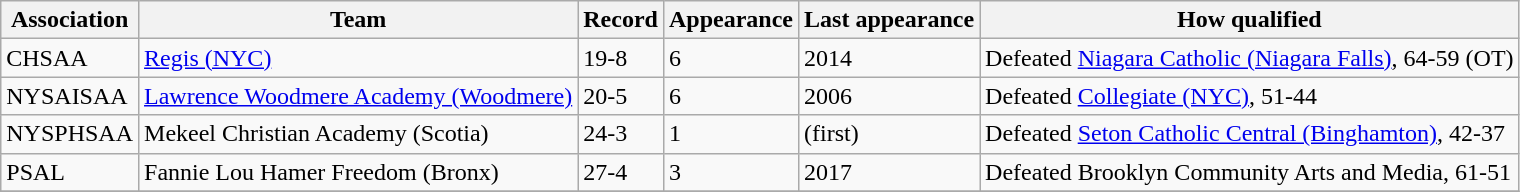<table class="wikitable sortable" style="text-align:left;">
<tr>
<th>Association</th>
<th>Team</th>
<th>Record</th>
<th data-sort-type="number">Appearance</th>
<th>Last appearance</th>
<th>How qualified</th>
</tr>
<tr>
<td>CHSAA</td>
<td><a href='#'>Regis (NYC)</a></td>
<td>19-8</td>
<td>6</td>
<td>2014</td>
<td>Defeated <a href='#'>Niagara Catholic (Niagara Falls)</a>, 64-59 (OT)</td>
</tr>
<tr>
<td>NYSAISAA</td>
<td><a href='#'>Lawrence Woodmere Academy (Woodmere)</a></td>
<td>20-5</td>
<td>6</td>
<td>2006</td>
<td>Defeated <a href='#'>Collegiate (NYC)</a>, 51-44</td>
</tr>
<tr>
<td>NYSPHSAA</td>
<td>Mekeel Christian Academy (Scotia)</td>
<td>24-3</td>
<td>1</td>
<td>(first)</td>
<td>Defeated <a href='#'>Seton Catholic Central (Binghamton)</a>, 42-37</td>
</tr>
<tr>
<td>PSAL</td>
<td>Fannie Lou Hamer Freedom (Bronx)</td>
<td>27-4</td>
<td>3</td>
<td>2017</td>
<td>Defeated Brooklyn Community Arts and Media, 61-51</td>
</tr>
<tr>
</tr>
</table>
